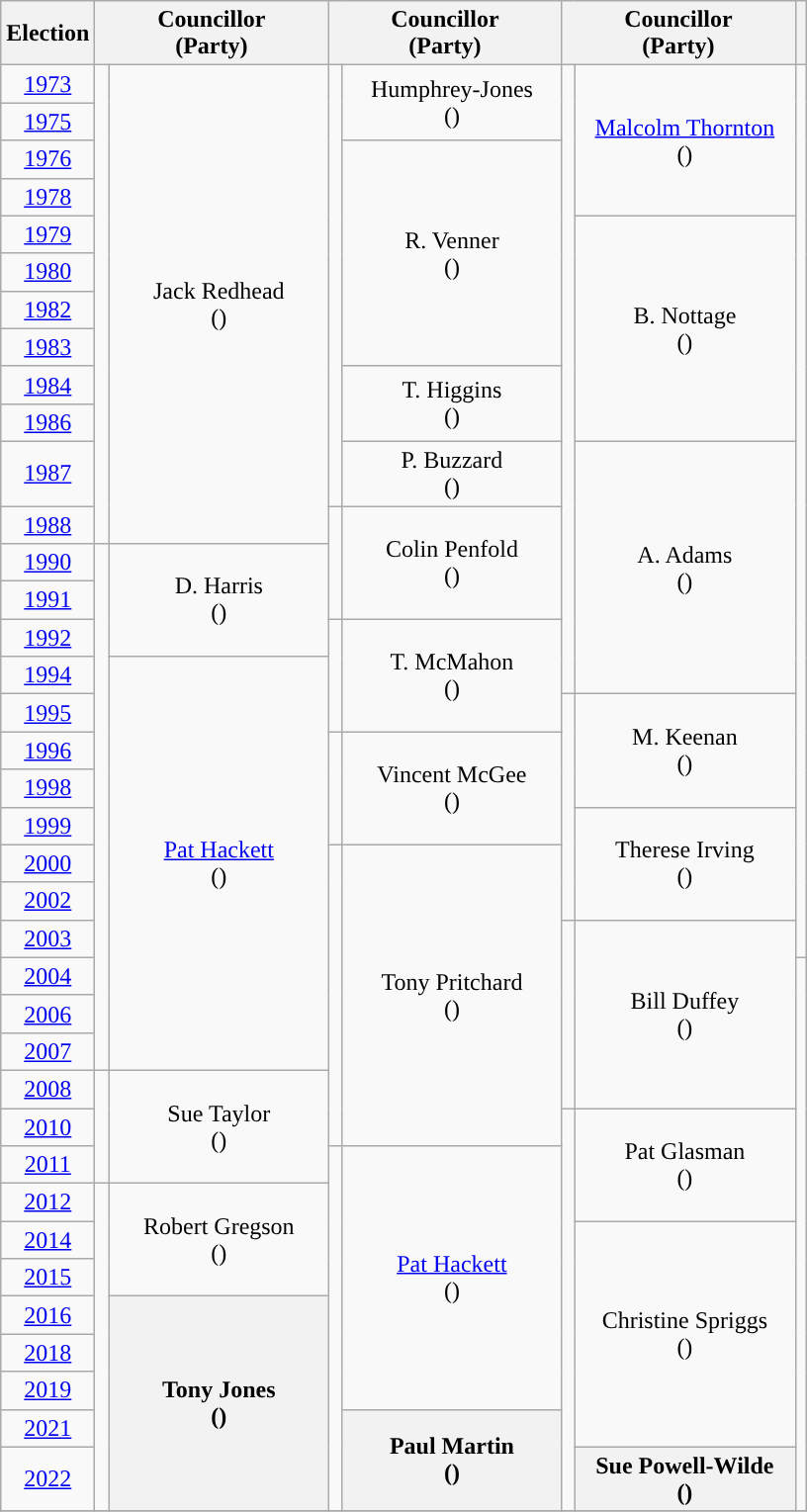<table class="wikitable" style="text-align:center">
<tr>
<th>Election</th>
<th scope="col" width="150" colspan = "2">Councillor<br> (Party)</th>
<th scope="col" width="150" colspan = "2">Councillor<br> (Party)</th>
<th scope="col" width="150" colspan = "2">Councillor<br> (Party)</th>
<th></th>
</tr>
<tr>
<td><a href='#'>1973</a></td>
<td rowspan=12 style="background-color: "></td>
<td rowspan=12>Jack Redhead<br>(<a href='#'></a>)</td>
<td rowspan=11 style="background-color: "></td>
<td rowspan=2>Humphrey-Jones<br>(<a href='#'></a>)</td>
<td rowspan=16 style="background-color: "></td>
<td rowspan=4><a href='#'>Malcolm Thornton</a><br>(<a href='#'></a>)</td>
<td rowspan=23></td>
</tr>
<tr>
<td><a href='#'>1975</a></td>
</tr>
<tr>
<td><a href='#'>1976</a></td>
<td rowspan=6>R. Venner<br>(<a href='#'></a>)</td>
</tr>
<tr>
<td><a href='#'>1978</a></td>
</tr>
<tr>
<td><a href='#'>1979</a></td>
<td rowspan=6>B. Nottage<br>(<a href='#'></a>)</td>
</tr>
<tr>
<td><a href='#'>1980</a></td>
</tr>
<tr>
<td><a href='#'>1982</a></td>
</tr>
<tr>
<td><a href='#'>1983</a></td>
</tr>
<tr>
<td><a href='#'>1984</a></td>
<td rowspan=2>T. Higgins<br>(<a href='#'></a>)</td>
</tr>
<tr>
<td><a href='#'>1986</a></td>
</tr>
<tr>
<td><a href='#'>1987</a></td>
<td>P. Buzzard<br>(<a href='#'></a>)</td>
<td rowspan=6>A. Adams<br>(<a href='#'></a>)</td>
</tr>
<tr>
<td><a href='#'>1988</a></td>
<td rowspan=3 style="background-color: "></td>
<td rowspan=3>Colin Penfold<br>(<a href='#'></a>)</td>
</tr>
<tr>
<td><a href='#'>1990</a></td>
<td rowspan=14 style="background-color: "></td>
<td rowspan=3>D. Harris<br>(<a href='#'></a>)</td>
</tr>
<tr>
<td><a href='#'>1991</a></td>
</tr>
<tr>
<td><a href='#'>1992</a></td>
<td rowspan=3 style="background-color: "></td>
<td rowspan=3>T. McMahon<br>(<a href='#'></a>)</td>
</tr>
<tr>
<td><a href='#'>1994</a></td>
<td rowspan=11><a href='#'>Pat Hackett</a><br>(<a href='#'></a>)</td>
</tr>
<tr>
<td><a href='#'>1995</a></td>
<td rowspan=6 style="background-color: "></td>
<td rowspan=3>M. Keenan<br>(<a href='#'></a>)</td>
</tr>
<tr>
<td><a href='#'>1996</a></td>
<td rowspan=3 style="background-color: "></td>
<td rowspan=3>Vincent McGee<br>(<a href='#'></a>)</td>
</tr>
<tr>
<td><a href='#'>1998</a></td>
</tr>
<tr>
<td><a href='#'>1999</a></td>
<td rowspan=3>Therese Irving<br>(<a href='#'></a>)</td>
</tr>
<tr>
<td><a href='#'>2000</a></td>
<td rowspan=8 style="background-color: "></td>
<td rowspan=8>Tony Pritchard<br>(<a href='#'></a>)</td>
</tr>
<tr>
<td><a href='#'>2002</a></td>
</tr>
<tr>
<td><a href='#'>2003</a></td>
<td rowspan=5 style="background-color: "></td>
<td rowspan=5>Bill Duffey<br>(<a href='#'></a>)</td>
</tr>
<tr>
<td><a href='#'>2004</a></td>
<td rowspan=14></td>
</tr>
<tr>
<td><a href='#'>2006</a></td>
</tr>
<tr>
<td><a href='#'>2007</a></td>
</tr>
<tr>
<td><a href='#'>2008</a></td>
<td rowspan=3 style="background-color: "></td>
<td rowspan=3>Sue Taylor<br>(<a href='#'></a>)</td>
</tr>
<tr>
<td><a href='#'>2010</a></td>
<td rowspan=10 style="background-color: "></td>
<td rowspan=3>Pat Glasman<br>(<a href='#'></a>)</td>
</tr>
<tr>
<td><a href='#'>2011</a></td>
<td rowspan=9 style="background-color: "></td>
<td rowspan=7><a href='#'>Pat Hackett</a><br>(<a href='#'></a>)</td>
</tr>
<tr>
<td><a href='#'>2012</a></td>
<td rowspan=8 style="background-color: "></td>
<td rowspan=3>Robert Gregson<br>(<a href='#'></a>)</td>
</tr>
<tr>
<td><a href='#'>2014</a></td>
<td rowspan=6>Christine Spriggs<br>(<a href='#'></a>)</td>
</tr>
<tr>
<td><a href='#'>2015</a></td>
</tr>
<tr>
<td><a href='#'>2016</a></td>
<th rowspan=5>Tony Jones<br>(<a href='#'></a>)</th>
</tr>
<tr>
<td><a href='#'>2018</a></td>
</tr>
<tr>
<td><a href='#'>2019</a></td>
</tr>
<tr>
<td><a href='#'>2021</a></td>
<th rowspan=2>Paul Martin<br>(<a href='#'></a>)</th>
</tr>
<tr>
<td><a href='#'>2022</a></td>
<th rowspan=1>Sue Powell-Wilde<br>(<a href='#'></a>)</th>
</tr>
<tr>
</tr>
</table>
